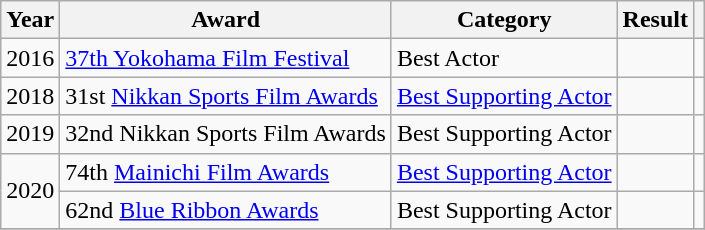<table class="wikitable sortable">
<tr>
<th>Year</th>
<th>Award</th>
<th>Category</th>
<th>Result</th>
<th class="unsortable"></th>
</tr>
<tr>
<td>2016</td>
<td><a href='#'>37th Yokohama Film Festival</a></td>
<td>Best Actor</td>
<td></td>
<td></td>
</tr>
<tr>
<td>2018</td>
<td>31st <a href='#'>Nikkan Sports Film Awards</a></td>
<td><a href='#'>Best Supporting Actor</a></td>
<td></td>
<td></td>
</tr>
<tr>
<td>2019</td>
<td>32nd Nikkan Sports Film Awards</td>
<td>Best Supporting Actor</td>
<td></td>
<td></td>
</tr>
<tr>
<td rowspan=2>2020</td>
<td>74th <a href='#'>Mainichi Film Awards</a></td>
<td><a href='#'>Best Supporting Actor</a></td>
<td></td>
<td></td>
</tr>
<tr>
<td>62nd <a href='#'>Blue Ribbon Awards</a></td>
<td>Best Supporting Actor</td>
<td></td>
<td></td>
</tr>
<tr>
</tr>
</table>
